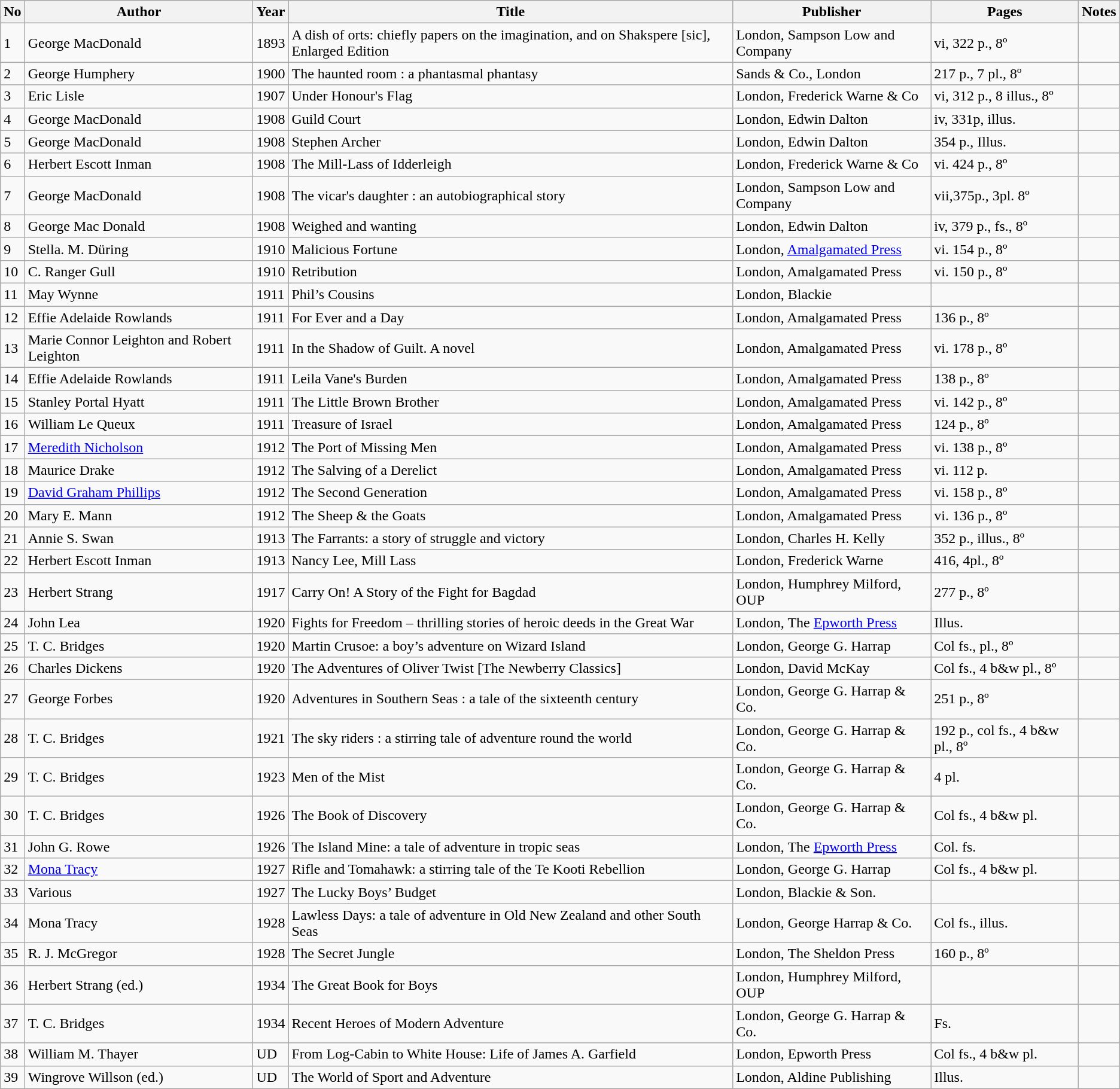<table class="wikitable sortable">
<tr>
<th>No</th>
<th>Author</th>
<th>Year</th>
<th>Title</th>
<th>Publisher</th>
<th>Pages</th>
<th>Notes</th>
</tr>
<tr>
<td>1</td>
<td>George MacDonald</td>
<td>1893</td>
<td>A dish of orts: chiefly papers on the imagination, and on Shakspere [sic], Enlarged Edition</td>
<td>London, Sampson Low and Company</td>
<td>vi, 322 p.,  8º</td>
<td></td>
</tr>
<tr>
<td>2</td>
<td>George Humphery</td>
<td>1900</td>
<td>The haunted room : a phantasmal phantasy</td>
<td>Sands & Co., London</td>
<td>217 p., 7 pl., 8º</td>
<td></td>
</tr>
<tr>
<td>3</td>
<td>Eric Lisle</td>
<td>1907</td>
<td>Under Honour's Flag</td>
<td>London, Frederick Warne & Co</td>
<td>vi, 312 p., 8 illus., 8º</td>
<td></td>
</tr>
<tr>
<td>4</td>
<td>George MacDonald</td>
<td>1908</td>
<td>Guild Court</td>
<td>London, Edwin Dalton</td>
<td>iv, 331p, illus.</td>
<td></td>
</tr>
<tr>
<td>5</td>
<td>George MacDonald</td>
<td>1908</td>
<td>Stephen Archer</td>
<td>London, Edwin Dalton</td>
<td>354 p., Illus.</td>
<td></td>
</tr>
<tr>
<td>6</td>
<td>Herbert Escott Inman</td>
<td>1908</td>
<td>The Mill-Lass of Idderleigh</td>
<td>London, Frederick Warne & Co</td>
<td>vi. 424 p., 8º</td>
<td></td>
</tr>
<tr>
<td>7</td>
<td>George MacDonald</td>
<td>1908</td>
<td>The vicar's daughter : an autobiographical story</td>
<td>London, Sampson Low and Company</td>
<td>vii,375p., 3pl. 8º</td>
<td></td>
</tr>
<tr>
<td>8</td>
<td>George Mac Donald</td>
<td>1908</td>
<td>Weighed and wanting</td>
<td>London, Edwin Dalton</td>
<td>iv, 379 p., fs.,  8º</td>
<td></td>
</tr>
<tr>
<td>9</td>
<td>Stella. M. Düring</td>
<td>1910</td>
<td>Malicious Fortune</td>
<td>London, <a href='#'>Amalgamated Press</a></td>
<td>vi. 154 p., 8º</td>
<td></td>
</tr>
<tr>
<td>10</td>
<td>C. Ranger Gull</td>
<td>1910</td>
<td>Retribution</td>
<td>London, Amalgamated Press</td>
<td>vi. 150 p., 8º</td>
<td></td>
</tr>
<tr>
<td>11</td>
<td>May Wynne</td>
<td>1911</td>
<td>Phil’s Cousins</td>
<td>London,  Blackie</td>
<td></td>
<td></td>
</tr>
<tr>
<td>12</td>
<td>Effie Adelaide Rowlands</td>
<td>1911</td>
<td>For Ever and a Day</td>
<td>London, Amalgamated Press</td>
<td>136 p., 8º</td>
<td></td>
</tr>
<tr>
<td>13</td>
<td>Marie Connor Leighton and Robert Leighton</td>
<td>1911</td>
<td>In the Shadow of Guilt. A novel</td>
<td>London, Amalgamated Press</td>
<td>vi. 178 p., 8º</td>
<td></td>
</tr>
<tr>
<td>14</td>
<td>Effie Adelaide Rowlands</td>
<td>1911</td>
<td>Leila Vane's Burden</td>
<td>London, Amalgamated Press</td>
<td>138 p., 8º</td>
<td></td>
</tr>
<tr>
<td>15</td>
<td>Stanley Portal Hyatt</td>
<td>1911</td>
<td>The Little Brown Brother</td>
<td>London, Amalgamated Press</td>
<td>vi. 142 p., 8º</td>
<td></td>
</tr>
<tr>
<td>16</td>
<td>William Le Queux</td>
<td>1911</td>
<td>Treasure of Israel</td>
<td>London, Amalgamated Press</td>
<td>124 p., 8º</td>
<td></td>
</tr>
<tr>
<td>17</td>
<td><a href='#'>Meredith Nicholson</a></td>
<td>1912</td>
<td>The Port of Missing Men</td>
<td>London, Amalgamated Press</td>
<td>vi. 138 p., 8º</td>
<td></td>
</tr>
<tr>
<td>18</td>
<td>Maurice Drake</td>
<td>1912</td>
<td>The Salving of a Derelict</td>
<td>London, Amalgamated Press</td>
<td>vi. 112 p.</td>
<td></td>
</tr>
<tr>
<td>19</td>
<td><a href='#'>David Graham Phillips</a></td>
<td>1912</td>
<td>The Second Generation</td>
<td>London, Amalgamated Press</td>
<td>vi. 158 p., 8º</td>
<td></td>
</tr>
<tr>
<td>20</td>
<td>Mary E. Mann</td>
<td>1912</td>
<td>The Sheep & the Goats</td>
<td>London, Amalgamated Press</td>
<td>vi. 136 p., 8º</td>
<td></td>
</tr>
<tr>
<td>21</td>
<td>Annie S. Swan</td>
<td>1913</td>
<td>The Farrants: a story of struggle and victory</td>
<td>London,  Charles H. Kelly</td>
<td>352 p., illus., 8º</td>
<td></td>
</tr>
<tr>
<td>22</td>
<td>Herbert Escott Inman</td>
<td>1913</td>
<td>Nancy Lee, Mill Lass</td>
<td>London, Frederick Warne</td>
<td>416, 4pl., 8º</td>
<td></td>
</tr>
<tr>
<td>23</td>
<td>Herbert Strang</td>
<td>1917</td>
<td>Carry On! A Story of the Fight for Bagdad</td>
<td>London, Humphrey Milford, OUP</td>
<td>277 p., 8º</td>
<td></td>
</tr>
<tr>
<td>24</td>
<td>John Lea</td>
<td>1920</td>
<td>Fights for Freedom – thrilling stories of heroic deeds in the Great War</td>
<td>London,  The <a href='#'>Epworth Press</a></td>
<td>Illus.</td>
<td></td>
</tr>
<tr>
<td>25</td>
<td>T. C. Bridges</td>
<td>1920</td>
<td>Martin Crusoe: a boy’s adventure on Wizard Island</td>
<td>London,  George G. Harrap</td>
<td>Col fs., pl.,  8º</td>
<td></td>
</tr>
<tr>
<td>26</td>
<td>Charles Dickens</td>
<td>1920</td>
<td>The Adventures of Oliver Twist [The Newberry Classics]</td>
<td>London,  David McKay</td>
<td>Col fs., 4 b&w pl.,  8º</td>
<td></td>
</tr>
<tr>
<td>27</td>
<td>George Forbes</td>
<td>1920</td>
<td>Adventures in Southern Seas : a tale of the sixteenth century</td>
<td>London,  George G. Harrap & Co.</td>
<td>251 p., 8º</td>
<td></td>
</tr>
<tr>
<td>28</td>
<td>T. C. Bridges</td>
<td>1921</td>
<td>The sky riders : a stirring tale of adventure round the world</td>
<td>London,  George G. Harrap & Co.</td>
<td>192 p., col fs., 4 b&w pl.,  8º</td>
<td></td>
</tr>
<tr>
<td>29</td>
<td>T. C. Bridges</td>
<td>1923</td>
<td>Men of the Mist</td>
<td>London,  George G. Harrap & Co.</td>
<td>4 pl.</td>
<td></td>
</tr>
<tr>
<td>30</td>
<td>T. C. Bridges</td>
<td>1926</td>
<td>The Book of Discovery</td>
<td>London,  George G. Harrap & Co.</td>
<td>Col fs., 4 b&w pl.</td>
<td></td>
</tr>
<tr>
<td>31</td>
<td>John G. Rowe</td>
<td>1926</td>
<td>The Island Mine: a tale of adventure in tropic seas</td>
<td>London,  The <a href='#'>Epworth Press</a></td>
<td>Col. fs.</td>
<td></td>
</tr>
<tr>
<td>32</td>
<td><a href='#'>Mona Tracy</a></td>
<td>1927</td>
<td>Rifle and Tomahawk: a stirring tale of the Te Kooti Rebellion</td>
<td>London,  George G. Harrap</td>
<td>Col fs., 4 b&w pl.</td>
<td></td>
</tr>
<tr>
<td>33</td>
<td>Various</td>
<td>1927</td>
<td>The Lucky Boys’ Budget</td>
<td>London,  Blackie & Son.</td>
<td></td>
<td></td>
</tr>
<tr>
<td>34</td>
<td>Mona Tracy</td>
<td>1928</td>
<td>Lawless Days: a tale of adventure in Old New Zealand and other South Seas</td>
<td>London,  George Harrap & Co.</td>
<td>Col fs., illus.</td>
<td></td>
</tr>
<tr>
<td>35</td>
<td>R. J. McGregor</td>
<td>1928</td>
<td>The Secret Jungle</td>
<td>London,  The Sheldon Press</td>
<td>160 p., 8º</td>
<td></td>
</tr>
<tr>
<td>36</td>
<td>Herbert Strang (ed.)</td>
<td>1934</td>
<td>The Great Book for Boys</td>
<td>London, Humphrey Milford, OUP</td>
<td></td>
<td></td>
</tr>
<tr>
<td>37</td>
<td>T. C. Bridges</td>
<td>1934</td>
<td>Recent Heroes of Modern Adventure</td>
<td>London,  George G. Harrap & Co.</td>
<td>Fs.</td>
<td></td>
</tr>
<tr>
<td>38</td>
<td>William M. Thayer</td>
<td>UD</td>
<td>From Log-Cabin to White House: Life of James A. Garfield</td>
<td>London,  Epworth Press</td>
<td>Col fs., 4 b&w pl.</td>
<td></td>
</tr>
<tr>
<td>39</td>
<td>Wingrove Willson (ed.)</td>
<td>UD</td>
<td>The World of Sport and Adventure</td>
<td>London,  Aldine Publishing</td>
<td>Illus.</td>
<td></td>
</tr>
</table>
